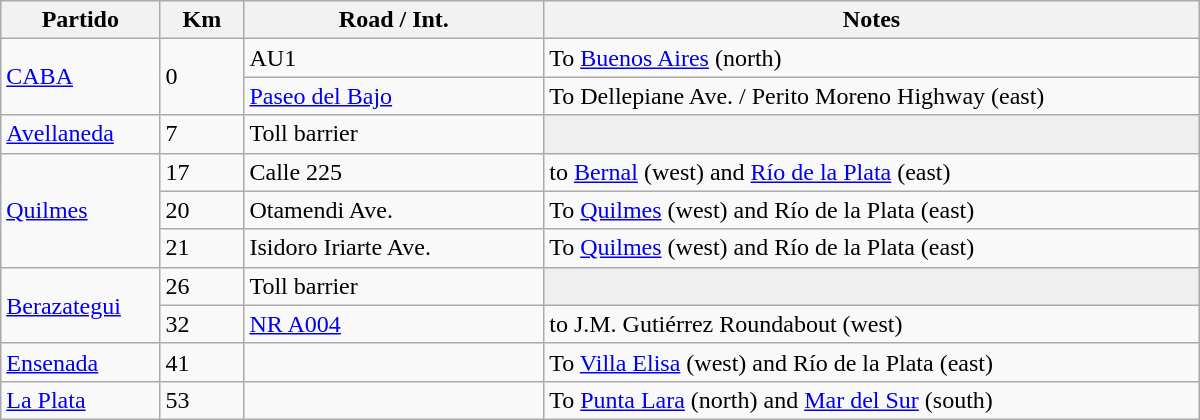<table class="wikitable sortable" style="width:800px";>
<tr>
<th width=100px>Partido</th>
<th width=50px>Km</th>
<th width=200px>Road / Int.</th>
<th width=450px class=unsortable>Notes</th>
</tr>
<tr>
<td rowspan=2><a href='#'>CABA</a></td>
<td rowspan=2>0</td>
<td>  AU1 </td>
<td>To <a href='#'>Buenos Aires</a> (north)</td>
</tr>
<tr>
<td>  <a href='#'>Paseo del Bajo</a></td>
<td>To Dellepiane Ave. / Perito Moreno Highway (east)</td>
</tr>
<tr>
<td><a href='#'>Avellaneda</a></td>
<td>7</td>
<td> Toll barrier</td>
<td bgcolor=#efefef></td>
</tr>
<tr>
<td rowspan=3><a href='#'>Quilmes</a></td>
<td>17</td>
<td> Calle 225</td>
<td>to <a href='#'>Bernal</a> (west) and <a href='#'>Río de la Plata</a> (east)</td>
</tr>
<tr>
<td>20</td>
<td> Otamendi Ave.</td>
<td>To <a href='#'>Quilmes</a> (west) and Río de la Plata (east)</td>
</tr>
<tr>
<td>21</td>
<td> Isidoro Iriarte Ave.</td>
<td>To <a href='#'>Quilmes</a> (west) and Río de la Plata (east)</td>
</tr>
<tr>
<td rowspan=2><a href='#'>Berazategui</a></td>
<td>26</td>
<td> Toll barrier</td>
<td bgcolor=#efefef></td>
</tr>
<tr>
<td>32</td>
<td>  <a href='#'>NR A004</a></td>
<td>to J.M. Gutiérrez Roundabout (west)</td>
</tr>
<tr>
<td><a href='#'>Ensenada</a></td>
<td>41</td>
<td> </td>
<td>To <a href='#'>Villa Elisa</a> (west) and Río de la Plata (east)</td>
</tr>
<tr>
<td><a href='#'>La Plata</a></td>
<td>53</td>
<td> </td>
<td>To <a href='#'>Punta Lara</a> (north) and <a href='#'>Mar del Sur</a> (south)</td>
</tr>
</table>
